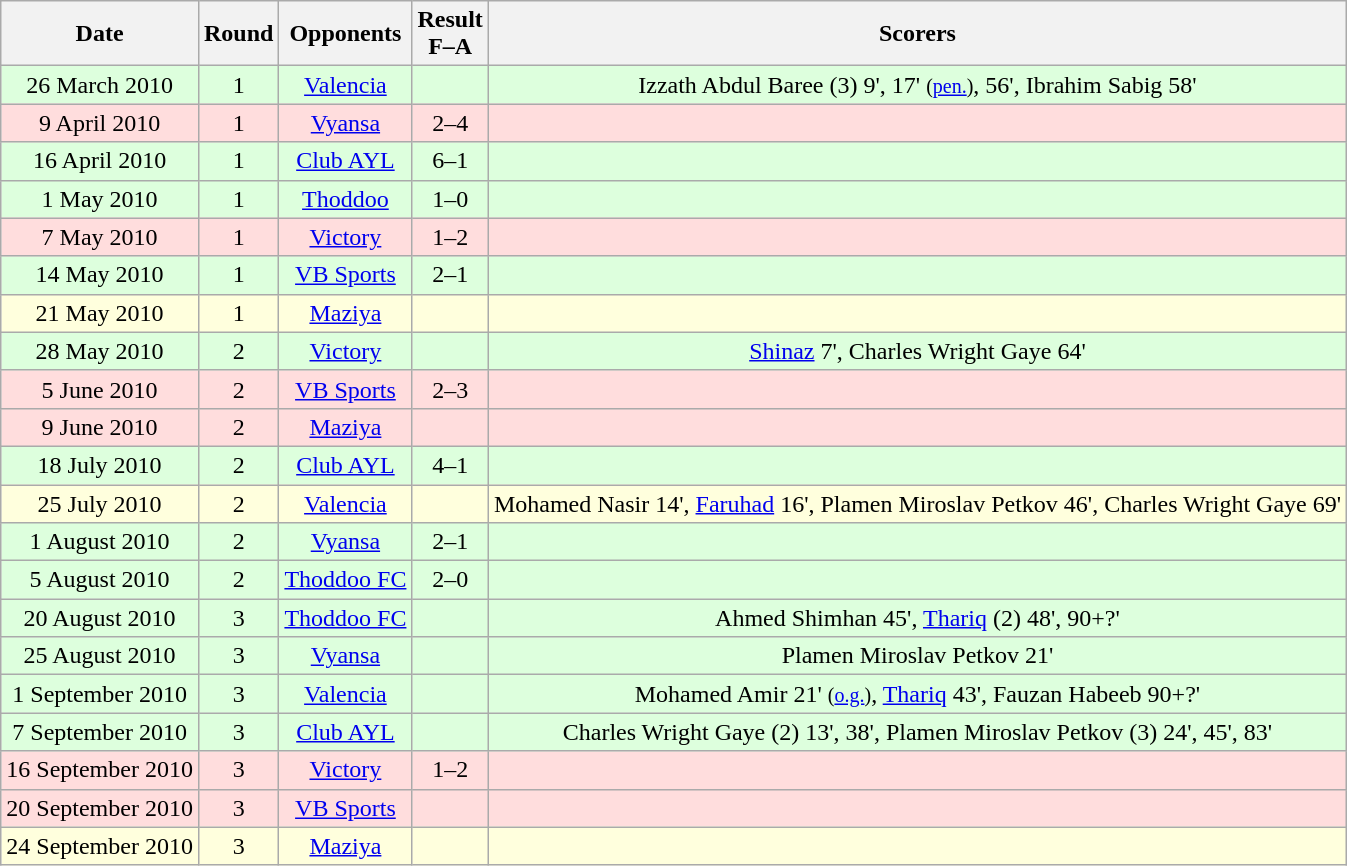<table class="wikitable" style="text-align:center">
<tr>
<th>Date</th>
<th>Round</th>
<th>Opponents</th>
<th>Result<br>F–A</th>
<th>Scorers</th>
</tr>
<tr bgcolor="#ddffdd">
<td>26 March 2010</td>
<td>1</td>
<td><a href='#'>Valencia</a></td>
<td></td>
<td>Izzath Abdul Baree (3) 9', 17' <small>(<a href='#'>pen.</a>)</small>, 56', Ibrahim Sabig 58'</td>
</tr>
<tr bgcolor="#ffdddd">
<td>9 April 2010</td>
<td>1</td>
<td><a href='#'>Vyansa</a></td>
<td>2–4</td>
<td></td>
</tr>
<tr bgcolor="#ddffdd">
<td>16 April 2010</td>
<td>1</td>
<td><a href='#'>Club AYL</a></td>
<td>6–1</td>
<td></td>
</tr>
<tr bgcolor="#ddffdd">
<td>1 May 2010</td>
<td>1</td>
<td><a href='#'>Thoddoo</a></td>
<td>1–0</td>
<td></td>
</tr>
<tr bgcolor="#ffdddd">
<td>7 May 2010</td>
<td>1</td>
<td><a href='#'>Victory</a></td>
<td>1–2</td>
<td></td>
</tr>
<tr bgcolor="#ddffdd">
<td>14 May 2010</td>
<td>1</td>
<td><a href='#'>VB Sports</a></td>
<td>2–1</td>
<td></td>
</tr>
<tr bgcolor="#ffffdd">
<td>21 May 2010</td>
<td>1</td>
<td><a href='#'>Maziya</a></td>
<td></td>
<td></td>
</tr>
<tr bgcolor="#ddffdd">
<td>28 May 2010</td>
<td>2</td>
<td><a href='#'>Victory</a></td>
<td></td>
<td><a href='#'>Shinaz</a> 7', Charles Wright Gaye 64'</td>
</tr>
<tr bgcolor="#ffdddd">
<td>5 June 2010</td>
<td>2</td>
<td><a href='#'>VB Sports</a></td>
<td>2–3</td>
<td></td>
</tr>
<tr bgcolor="#ffdddd">
<td>9 June 2010</td>
<td>2</td>
<td><a href='#'>Maziya</a></td>
<td></td>
<td></td>
</tr>
<tr bgcolor="#ddffdd">
<td>18 July 2010</td>
<td>2</td>
<td><a href='#'>Club AYL</a></td>
<td>4–1</td>
<td></td>
</tr>
<tr bgcolor="#ffffdd">
<td>25 July 2010</td>
<td>2</td>
<td><a href='#'>Valencia</a></td>
<td></td>
<td>Mohamed Nasir 14', <a href='#'>Faruhad</a> 16', Plamen Miroslav Petkov 46', Charles Wright Gaye 69'</td>
</tr>
<tr bgcolor="#ddffdd">
<td>1 August 2010</td>
<td>2</td>
<td><a href='#'>Vyansa</a></td>
<td>2–1</td>
<td></td>
</tr>
<tr bgcolor="#ddffdd">
<td>5 August 2010</td>
<td>2</td>
<td><a href='#'>Thoddoo FC</a></td>
<td>2–0</td>
<td></td>
</tr>
<tr bgcolor="#ddffdd">
<td>20 August 2010</td>
<td>3</td>
<td><a href='#'>Thoddoo FC</a></td>
<td></td>
<td>Ahmed Shimhan 45', <a href='#'>Thariq</a> (2) 48', 90+?'</td>
</tr>
<tr bgcolor="#ddffdd">
<td>25 August 2010</td>
<td>3</td>
<td><a href='#'>Vyansa</a></td>
<td></td>
<td>Plamen Miroslav Petkov 21'</td>
</tr>
<tr bgcolor="#ddffdd">
<td>1 September 2010</td>
<td>3</td>
<td><a href='#'>Valencia</a></td>
<td></td>
<td>Mohamed Amir 21' <small>(<a href='#'>o.g.</a>)</small>, <a href='#'>Thariq</a> 43', Fauzan Habeeb 90+?'</td>
</tr>
<tr bgcolor="#ddffdd">
<td>7 September 2010</td>
<td>3</td>
<td><a href='#'>Club AYL</a></td>
<td></td>
<td>Charles Wright Gaye (2) 13', 38', Plamen Miroslav Petkov (3) 24', 45', 83'</td>
</tr>
<tr bgcolor="#ffdddd">
<td>16 September 2010</td>
<td>3</td>
<td><a href='#'>Victory</a></td>
<td>1–2</td>
<td></td>
</tr>
<tr bgcolor="#ffdddd">
<td>20 September 2010</td>
<td>3</td>
<td><a href='#'>VB Sports</a></td>
<td></td>
<td></td>
</tr>
<tr bgcolor="#ffffdd">
<td>24 September 2010</td>
<td>3</td>
<td><a href='#'>Maziya</a></td>
<td></td>
<td></td>
</tr>
</table>
